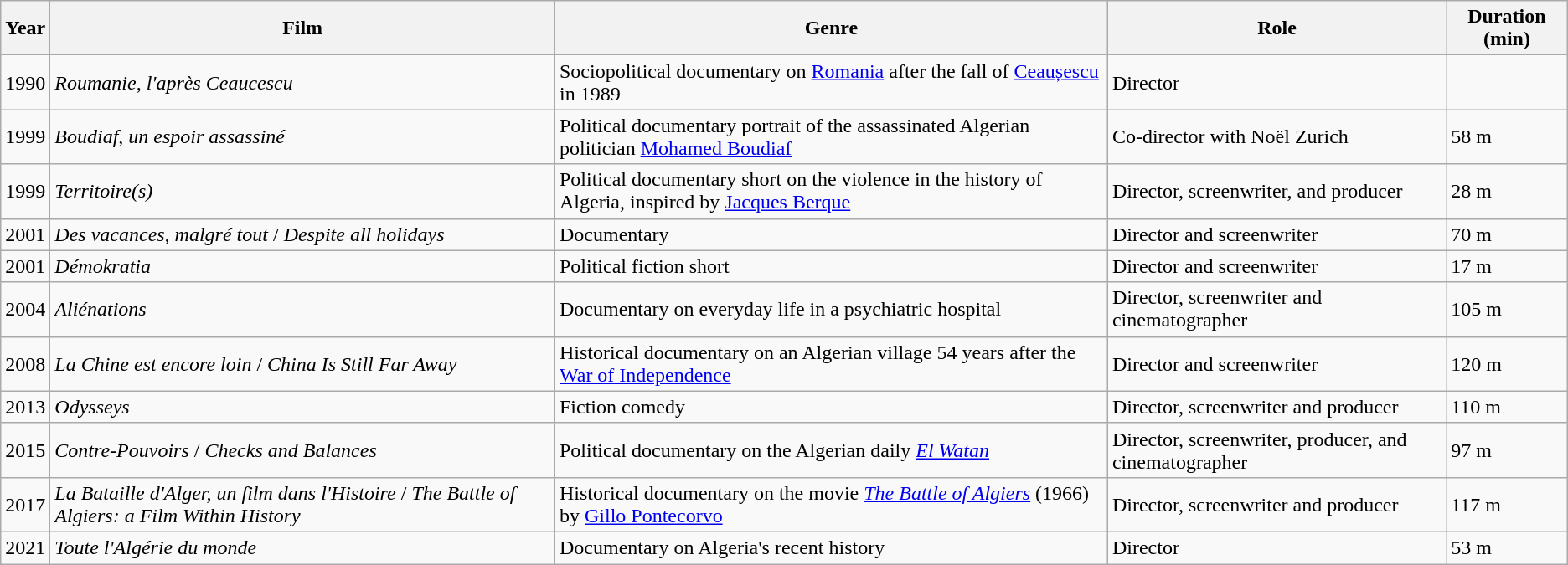<table class="wikitable">
<tr>
<th>Year</th>
<th>Film</th>
<th>Genre</th>
<th>Role</th>
<th>Duration (min)</th>
</tr>
<tr>
<td>1990</td>
<td><em>Roumanie, l'après Ceaucescu</em></td>
<td>Sociopolitical documentary on <a href='#'>Romania</a> after the fall of <a href='#'>Ceaușescu</a> in 1989</td>
<td>Director</td>
<td></td>
</tr>
<tr>
<td>1999</td>
<td><em>Boudiaf, un espoir assassiné</em></td>
<td>Political documentary portrait of the assassinated Algerian politician <a href='#'>Mohamed Boudiaf</a></td>
<td>Co-director with Noël Zurich</td>
<td>58 m</td>
</tr>
<tr>
<td>1999</td>
<td><em>Territoire(s)</em></td>
<td>Political documentary short on the violence in the history of Algeria, inspired by <a href='#'>Jacques Berque</a></td>
<td>Director, screenwriter, and producer</td>
<td>28 m</td>
</tr>
<tr>
<td>2001</td>
<td><em>Des vacances, malgré tout</em> / <em>Despite all holidays</em></td>
<td>Documentary</td>
<td>Director and screenwriter</td>
<td>70 m</td>
</tr>
<tr>
<td>2001</td>
<td><em>Démokratia</em></td>
<td>Political fiction short</td>
<td>Director and screenwriter</td>
<td>17 m</td>
</tr>
<tr>
<td>2004</td>
<td><em>Aliénations</em></td>
<td>Documentary on everyday life in a psychiatric hospital</td>
<td>Director, screenwriter and cinematographer</td>
<td>105 m</td>
</tr>
<tr>
<td>2008</td>
<td><em>La Chine est encore loin</em> / <em>China Is Still Far Away</em></td>
<td>Historical documentary on an Algerian village 54 years after the <a href='#'>War of Independence</a></td>
<td>Director and screenwriter</td>
<td>120 m</td>
</tr>
<tr>
<td>2013</td>
<td><em>Odysseys</em></td>
<td>Fiction comedy</td>
<td>Director, screenwriter and producer</td>
<td>110 m</td>
</tr>
<tr>
<td>2015</td>
<td><em>Contre-Pouvoirs</em> / <em>Checks and Balances</em></td>
<td>Political documentary on the Algerian daily <em><a href='#'>El Watan</a></em></td>
<td>Director, screenwriter, producer, and cinematographer</td>
<td>97 m</td>
</tr>
<tr>
<td>2017</td>
<td><em>La Bataille d'Alger, un film dans l'Histoire</em> / <em>The Battle of Algiers: a Film Within History</em></td>
<td>Historical documentary on the movie <em><a href='#'>The Battle of Algiers</a></em> (1966) by <a href='#'>Gillo Pontecorvo</a></td>
<td>Director, screenwriter and producer</td>
<td>117 m</td>
</tr>
<tr>
<td>2021</td>
<td><em>Toute l'Algérie du monde</em></td>
<td>Documentary on Algeria's recent history</td>
<td>Director</td>
<td>53 m</td>
</tr>
</table>
